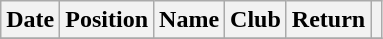<table class="wikitable" style="text-align:center;">
<tr>
<th>Date</th>
<th>Position</th>
<th>Name</th>
<th>Club</th>
<th>Return</th>
<th></th>
</tr>
<tr>
</tr>
</table>
